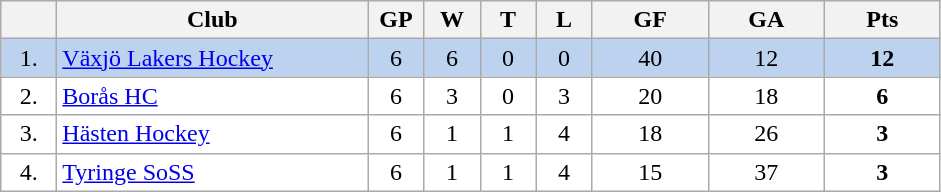<table class="wikitable">
<tr>
<th width="30"></th>
<th width="200">Club</th>
<th width="30">GP</th>
<th width="30">W</th>
<th width="30">T</th>
<th width="30">L</th>
<th width="70">GF</th>
<th width="70">GA</th>
<th width="70">Pts</th>
</tr>
<tr bgcolor="#BCD2EE" align="center">
<td>1.</td>
<td align="left"><a href='#'>Växjö Lakers Hockey</a></td>
<td>6</td>
<td>6</td>
<td>0</td>
<td>0</td>
<td>40</td>
<td>12</td>
<td><strong>12</strong></td>
</tr>
<tr bgcolor="#FFFFFF" align="center">
<td>2.</td>
<td align="left"><a href='#'>Borås HC</a></td>
<td>6</td>
<td>3</td>
<td>0</td>
<td>3</td>
<td>20</td>
<td>18</td>
<td><strong>6</strong></td>
</tr>
<tr bgcolor="#FFFFFF" align="center">
<td>3.</td>
<td align="left"><a href='#'>Hästen Hockey</a></td>
<td>6</td>
<td>1</td>
<td>1</td>
<td>4</td>
<td>18</td>
<td>26</td>
<td><strong>3</strong></td>
</tr>
<tr bgcolor="#FFFFFF" align="center">
<td>4.</td>
<td align="left"><a href='#'>Tyringe SoSS</a></td>
<td>6</td>
<td>1</td>
<td>1</td>
<td>4</td>
<td>15</td>
<td>37</td>
<td><strong>3</strong></td>
</tr>
</table>
